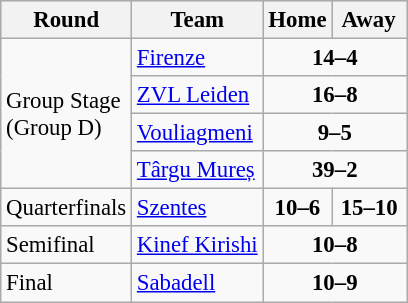<table class="wikitable" style="text-align: left; font-size:95%">
<tr bgcolor="#ccccff">
<th>Round</th>
<th>Team</th>
<th>Home</th>
<th> Away </th>
</tr>
<tr>
<td rowspan=4>Group Stage<br>(Group D)</td>
<td> <a href='#'>Firenze</a></td>
<td colspan=2 align="center"><strong>14–4</strong></td>
</tr>
<tr>
<td> <a href='#'>ZVL Leiden</a></td>
<td colspan=2 align="center"><strong>16–8</strong></td>
</tr>
<tr>
<td> <a href='#'>Vouliagmeni</a></td>
<td colspan=2 align="center"><strong>9–5</strong></td>
</tr>
<tr>
<td> <a href='#'>Târgu Mureș</a></td>
<td colspan=2 align="center"><strong>39–2</strong></td>
</tr>
<tr>
<td>Quarterfinals</td>
<td> <a href='#'>Szentes</a></td>
<td align="center"><strong>10–6</strong></td>
<td align="center"><strong>15–10</strong></td>
</tr>
<tr>
<td>Semifinal</td>
<td> <a href='#'>Kinef Kirishi</a></td>
<td colspan=2 align="center"><strong>10–8</strong></td>
</tr>
<tr>
<td>Final</td>
<td> <a href='#'>Sabadell</a></td>
<td colspan=2 align="center"><strong>10–9</strong></td>
</tr>
</table>
